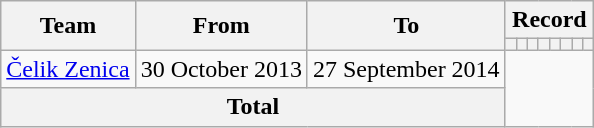<table class="wikitable" style="text-align: center">
<tr>
<th rowspan="2">Team</th>
<th rowspan="2">From</th>
<th rowspan="2">To</th>
<th colspan="8">Record</th>
</tr>
<tr>
<th></th>
<th></th>
<th></th>
<th></th>
<th></th>
<th></th>
<th></th>
<th></th>
</tr>
<tr>
<td align="left"><a href='#'>Čelik Zenica</a></td>
<td align="left">30 October 2013</td>
<td align="left">27 September 2014<br></td>
</tr>
<tr>
<th colspan="3">Total<br></th>
</tr>
</table>
